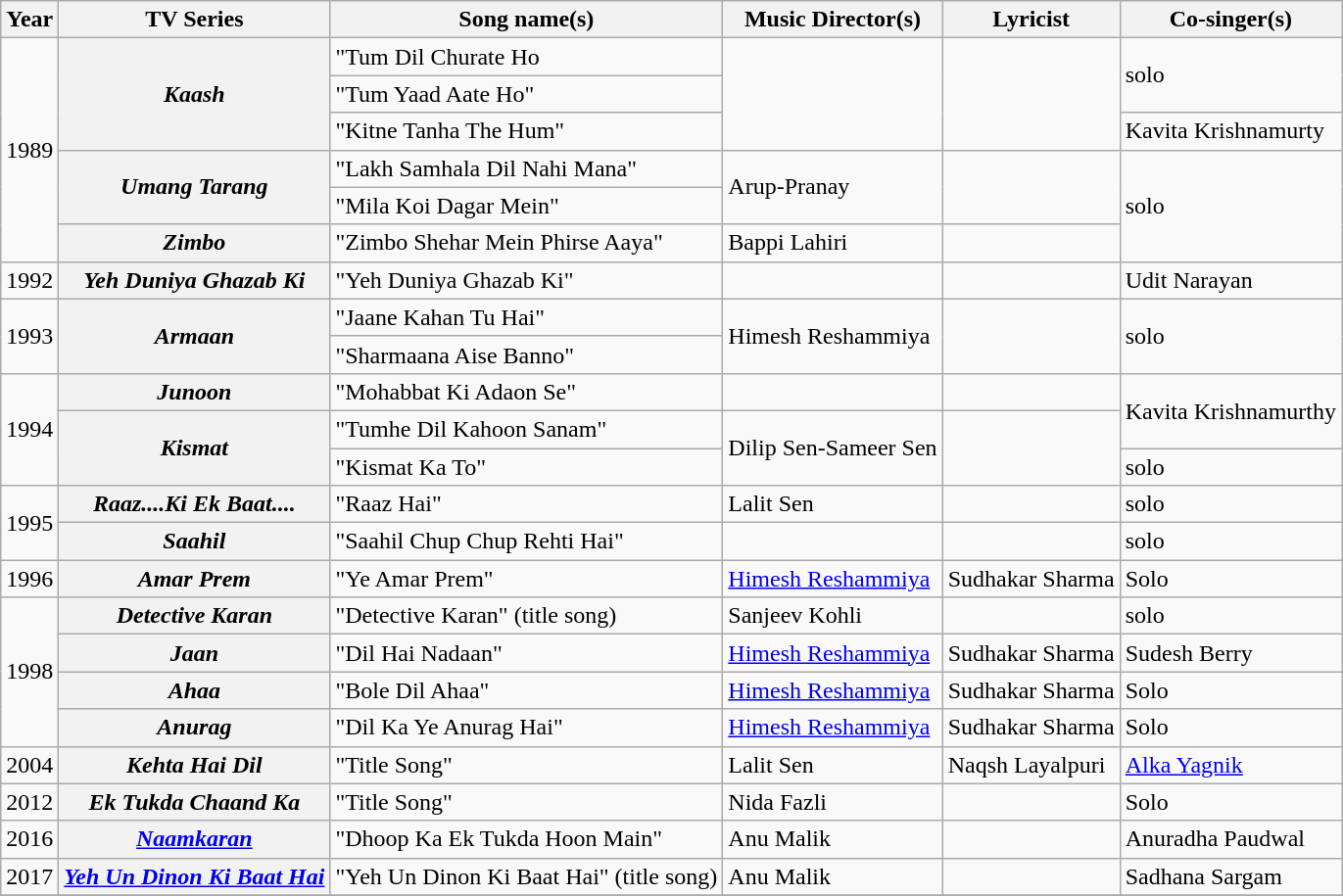<table class="wikitable sortable">
<tr>
<th>Year</th>
<th>TV Series</th>
<th>Song name(s)</th>
<th>Music Director(s)</th>
<th>Lyricist</th>
<th>Co-singer(s)</th>
</tr>
<tr>
<td rowspan=6>1989</td>
<th Rowspan=3><em>Kaash</em></th>
<td>"Tum Dil Churate Ho</td>
<td rowspan=3></td>
<td rowspan=3></td>
<td rowspan=2>solo</td>
</tr>
<tr>
<td>"Tum Yaad Aate Ho"</td>
</tr>
<tr>
<td>"Kitne Tanha The Hum"</td>
<td>Kavita Krishnamurty</td>
</tr>
<tr>
<th Rowspan=2><em>Umang Tarang</em></th>
<td>"Lakh Samhala Dil Nahi Mana"</td>
<td rowspan=2>Arup-Pranay</td>
<td rowspan=2></td>
<td rowspan=3>solo</td>
</tr>
<tr>
<td>"Mila Koi Dagar Mein"</td>
</tr>
<tr>
<th><em>Zimbo</em></th>
<td>"Zimbo Shehar Mein Phirse Aaya"</td>
<td>Bappi Lahiri</td>
<td></td>
</tr>
<tr>
<td>1992</td>
<th><em>Yeh Duniya Ghazab Ki</em></th>
<td>"Yeh Duniya Ghazab Ki"</td>
<td></td>
<td></td>
<td>Udit Narayan</td>
</tr>
<tr>
<td rowspan=2>1993</td>
<th Rowspan=2><em>Armaan</em></th>
<td>"Jaane Kahan Tu Hai"</td>
<td rowspan=2>Himesh Reshammiya</td>
<td rowspan=2></td>
<td rowspan=2>solo</td>
</tr>
<tr>
<td>"Sharmaana Aise Banno"</td>
</tr>
<tr>
<td rowspan=3>1994</td>
<th><em>Junoon</em></th>
<td>"Mohabbat Ki Adaon Se"</td>
<td></td>
<td></td>
<td rowspan=2>Kavita Krishnamurthy</td>
</tr>
<tr>
<th Rowspan=2><em>Kismat</em></th>
<td>"Tumhe Dil Kahoon Sanam"</td>
<td rowspan=2>Dilip Sen-Sameer Sen</td>
<td rowspan=2></td>
</tr>
<tr>
<td>"Kismat Ka To"</td>
<td>solo</td>
</tr>
<tr>
<td rowspan=2>1995</td>
<th><em>Raaz....Ki Ek Baat....</em></th>
<td>"Raaz Hai"</td>
<td>Lalit Sen</td>
<td></td>
<td>solo</td>
</tr>
<tr>
<th><em>Saahil</em></th>
<td>"Saahil Chup Chup Rehti Hai"</td>
<td></td>
<td></td>
<td>solo</td>
</tr>
<tr>
<td>1996</td>
<th><em>Amar Prem</em></th>
<td>"Ye Amar Prem"</td>
<td><a href='#'>Himesh Reshammiya</a></td>
<td>Sudhakar Sharma</td>
<td>Solo</td>
</tr>
<tr>
<td rowspan=4>1998</td>
<th><em>Detective Karan</em></th>
<td>"Detective Karan" (title song)</td>
<td>Sanjeev Kohli</td>
<td></td>
<td>solo</td>
</tr>
<tr>
<th><em>Jaan</em></th>
<td>"Dil Hai Nadaan"</td>
<td><a href='#'>Himesh Reshammiya</a></td>
<td>Sudhakar Sharma</td>
<td>Sudesh Berry</td>
</tr>
<tr>
<th><em>Ahaa</em></th>
<td>"Bole Dil Ahaa"</td>
<td><a href='#'>Himesh Reshammiya</a></td>
<td>Sudhakar Sharma</td>
<td>Solo</td>
</tr>
<tr>
<th><em>Anurag</em></th>
<td>"Dil Ka Ye Anurag Hai"</td>
<td><a href='#'>Himesh Reshammiya</a></td>
<td>Sudhakar Sharma</td>
<td>Solo</td>
</tr>
<tr>
<td>2004</td>
<th><em>Kehta Hai Dil</em></th>
<td>"Title Song"</td>
<td>Lalit Sen</td>
<td>Naqsh Layalpuri</td>
<td><a href='#'>Alka Yagnik</a></td>
</tr>
<tr>
<td>2012</td>
<th><em>Ek Tukda Chaand Ka</em></th>
<td>"Title Song"</td>
<td>Nida Fazli</td>
<td></td>
<td>Solo</td>
</tr>
<tr>
<td>2016</td>
<th><em><a href='#'>Naamkaran</a></em></th>
<td>"Dhoop Ka Ek Tukda Hoon Main"</td>
<td>Anu Malik</td>
<td></td>
<td>Anuradha Paudwal</td>
</tr>
<tr>
<td>2017</td>
<th><em><a href='#'>Yeh Un Dinon Ki Baat Hai</a></em></th>
<td>"Yeh Un Dinon Ki Baat Hai" (title song)</td>
<td>Anu Malik</td>
<td></td>
<td>Sadhana Sargam</td>
</tr>
<tr>
</tr>
</table>
